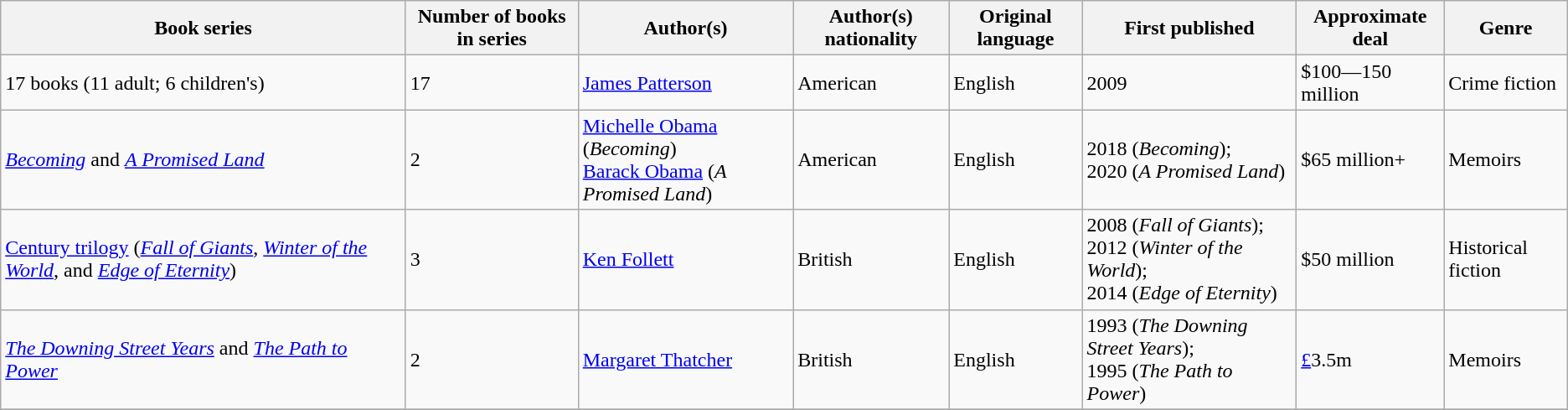<table class="wikitable sortable">
<tr ">
<th>Book series</th>
<th>Number of books in series</th>
<th>Author(s)</th>
<th>Author(s) nationality</th>
<th>Original language</th>
<th>First published</th>
<th>Approximate deal</th>
<th>Genre</th>
</tr>
<tr>
<td>17 books (11 adult; 6 children's)</td>
<td>17</td>
<td><a href='#'>James Patterson</a></td>
<td>American</td>
<td>English</td>
<td>2009</td>
<td>$100—150 million</td>
<td>Crime fiction</td>
</tr>
<tr>
<td><em><a href='#'>Becoming</a></em> and <em><a href='#'>A Promised Land</a></em></td>
<td>2</td>
<td><a href='#'>Michelle Obama</a> (<em>Becoming</em>)<br> <a href='#'>Barack Obama</a> (<em>A Promised Land</em>)</td>
<td>American</td>
<td>English</td>
<td>2018 (<em>Becoming</em>);<br> 2020 (<em>A Promised Land</em>)</td>
<td>$65 million+</td>
<td>Memoirs</td>
</tr>
<tr>
<td><a href='#'>Century trilogy</a> (<em><a href='#'>Fall of Giants</a></em>, <em><a href='#'>Winter of the World</a></em>, and <em><a href='#'>Edge of Eternity</a></em>)</td>
<td>3</td>
<td><a href='#'>Ken Follett</a></td>
<td>British</td>
<td>English</td>
<td>2008 (<em>Fall of Giants</em>);<br> 2012 (<em>Winter of the World</em>);<br> 2014 (<em>Edge of Eternity</em>)</td>
<td>$50 million</td>
<td>Historical fiction</td>
</tr>
<tr>
<td><em><a href='#'>The Downing Street Years</a></em> and <em><a href='#'>The Path to Power</a></em></td>
<td>2</td>
<td><a href='#'>Margaret Thatcher</a></td>
<td>British</td>
<td>English</td>
<td>1993 (<em>The Downing Street Years</em>); <br>1995 (<em>The Path to Power</em>)</td>
<td><a href='#'>£</a>3.5m</td>
<td>Memoirs</td>
</tr>
<tr>
</tr>
</table>
